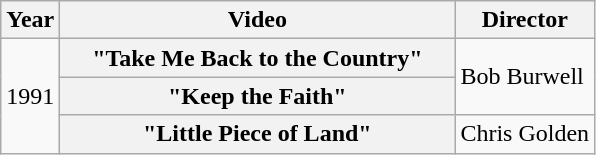<table class="wikitable plainrowheaders">
<tr>
<th>Year</th>
<th style="width:16em;">Video</th>
<th>Director</th>
</tr>
<tr>
<td rowspan="3">1991</td>
<th scope="row">"Take Me Back to the Country"</th>
<td rowspan="2">Bob Burwell</td>
</tr>
<tr>
<th scope="row">"Keep the Faith"</th>
</tr>
<tr>
<th scope="row">"Little Piece of Land"</th>
<td>Chris Golden</td>
</tr>
</table>
